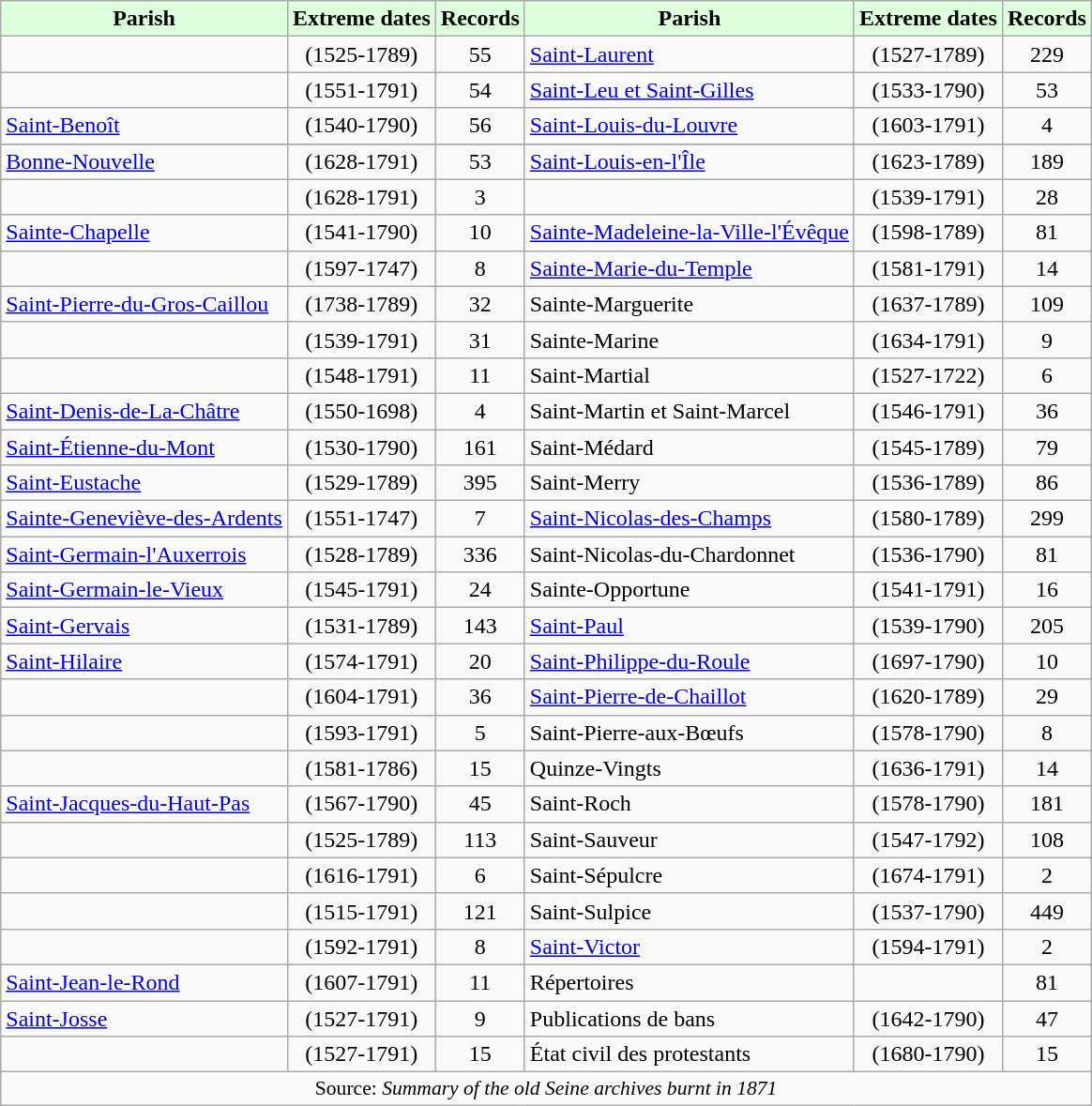<table class="wikitable centre">
<tr>
<th style="background: #ddffdd; color:#000000;">Parish</th>
<th style="background: #ddffdd; color:#000000;">Extreme dates</th>
<th style="background: #ddffdd; color:#000000;">Records</th>
<th style="background: #ddffdd; color:#000000;">Parish</th>
<th style="background: #ddffdd; color:#000000;">Extreme dates</th>
<th style="background: #ddffdd; color:#000000;">Records</th>
</tr>
<tr>
<td></td>
<td align="center">(1525-1789)</td>
<td align="center">55</td>
<td><a href='#'>Saint-Laurent</a></td>
<td align="center">(1527-1789)</td>
<td align="center">229</td>
</tr>
<tr>
<td></td>
<td align="center">(1551-1791)</td>
<td align="center">54</td>
<td><a href='#'>Saint-Leu et Saint-Gilles</a></td>
<td align="center">(1533-1790)</td>
<td align="center">53</td>
</tr>
<tr>
<td><a href='#'>Saint-Benoît</a></td>
<td align="center">(1540-1790)</td>
<td align="center">56</td>
<td><a href='#'>Saint-Louis-du-Louvre</a></td>
<td align="center">(1603-1791)</td>
<td align="center">4</td>
</tr>
<tr>
</tr>
<tr>
<td><a href='#'>Bonne-Nouvelle</a></td>
<td align="center">(1628-1791)</td>
<td align="center">53</td>
<td><a href='#'>Saint-Louis-en-l'Île</a></td>
<td align="center">(1623-1789)</td>
<td align="center">189</td>
</tr>
<tr>
<td></td>
<td align="center">(1628-1791)</td>
<td align="center">3</td>
<td></td>
<td align="center">(1539-1791)</td>
<td align="center">28</td>
</tr>
<tr>
<td><a href='#'>Sainte-Chapelle</a></td>
<td align="center">(1541-1790)</td>
<td align="center">10</td>
<td><a href='#'>Sainte-Madeleine-la-Ville-l'Évêque</a></td>
<td align="center">(1598-1789)</td>
<td align="center">81</td>
</tr>
<tr>
<td></td>
<td align="center">(1597-1747)</td>
<td align="center">8</td>
<td><a href='#'>Sainte-Marie-du-Temple</a></td>
<td align="center">(1581-1791)</td>
<td align="center">14</td>
</tr>
<tr>
<td><a href='#'>Saint-Pierre-du-Gros-Caillou</a></td>
<td align="center">(1738-1789)</td>
<td align="center">32</td>
<td>Sainte-Marguerite</td>
<td align="center">(1637-1789)</td>
<td align="center">109</td>
</tr>
<tr>
<td></td>
<td align="center">(1539-1791)</td>
<td align="center">31</td>
<td>Sainte-Marine</td>
<td align="center">(1634-1791)</td>
<td align="center">9</td>
</tr>
<tr>
<td></td>
<td align="center">(1548-1791)</td>
<td align="center">11</td>
<td>Saint-Martial</td>
<td align="center">(1527-1722)</td>
<td align="center">6</td>
</tr>
<tr>
<td><a href='#'>Saint-Denis-de-La-Châtre</a></td>
<td align="center">(1550-1698)</td>
<td align="center">4</td>
<td>Saint-Martin et Saint-Marcel</td>
<td align="center">(1546-1791)</td>
<td align="center">36</td>
</tr>
<tr>
<td><a href='#'>Saint-Étienne-du-Mont</a></td>
<td align="center">(1530-1790)</td>
<td align="center">161</td>
<td>Saint-Médard</td>
<td align="center">(1545-1789)</td>
<td align="center">79</td>
</tr>
<tr>
<td><a href='#'>Saint-Eustache</a></td>
<td align="center">(1529-1789)</td>
<td align="center">395</td>
<td>Saint-Merry</td>
<td align="center">(1536-1789)</td>
<td align="center">86</td>
</tr>
<tr>
<td><a href='#'>Sainte-Geneviève-des-Ardents</a></td>
<td align="center">(1551-1747)</td>
<td align="center">7</td>
<td><a href='#'>Saint-Nicolas-des-Champs</a></td>
<td align="center">(1580-1789)</td>
<td align="center">299</td>
</tr>
<tr>
<td><a href='#'>Saint-Germain-l'Auxerrois</a></td>
<td align="center">(1528-1789)</td>
<td align="center">336</td>
<td>Saint-Nicolas-du-Chardonnet</td>
<td align="center">(1536-1790)</td>
<td align="center">81</td>
</tr>
<tr>
<td><a href='#'>Saint-Germain-le-Vieux</a></td>
<td align="center">(1545-1791)</td>
<td align="center">24</td>
<td>Sainte-Opportune</td>
<td align="center">(1541-1791)</td>
<td align="center">16</td>
</tr>
<tr>
<td><a href='#'>Saint-Gervais</a></td>
<td align="center">(1531-1789)</td>
<td align="center">143</td>
<td><a href='#'>Saint-Paul</a></td>
<td align="center">(1539-1790)</td>
<td align="center">205</td>
</tr>
<tr>
<td><a href='#'>Saint-Hilaire</a></td>
<td align="center">(1574-1791)</td>
<td align="center">20</td>
<td><a href='#'>Saint-Philippe-du-Roule</a></td>
<td align="center">(1697-1790)</td>
<td align="center">10</td>
</tr>
<tr>
<td></td>
<td align="center">(1604-1791)</td>
<td align="center">36</td>
<td><a href='#'>Saint-Pierre-de-Chaillot</a></td>
<td align="center">(1620-1789)</td>
<td align="center">29</td>
</tr>
<tr>
<td></td>
<td align="center">(1593-1791)</td>
<td align="center">5</td>
<td>Saint-Pierre-aux-Bœufs</td>
<td align="center">(1578-1790)</td>
<td align="center">8</td>
</tr>
<tr>
<td></td>
<td align="center">(1581-1786)</td>
<td align="center">15</td>
<td>Quinze-Vingts</td>
<td align="center">(1636-1791)</td>
<td align="center">14</td>
</tr>
<tr>
<td><a href='#'>Saint-Jacques-du-Haut-Pas</a></td>
<td align="center">(1567-1790)</td>
<td align="center">45</td>
<td>Saint-Roch</td>
<td align="center">(1578-1790)</td>
<td align="center">181</td>
</tr>
<tr>
<td></td>
<td align="center">(1525-1789)</td>
<td align="center">113</td>
<td>Saint-Sauveur</td>
<td align="center">(1547-1792)</td>
<td align="center">108</td>
</tr>
<tr>
<td></td>
<td align="center">(1616-1791)</td>
<td align="center">6</td>
<td>Saint-Sépulcre</td>
<td align="center">(1674-1791)</td>
<td align="center">2</td>
</tr>
<tr>
<td></td>
<td align="center">(1515-1791)</td>
<td align="center">121</td>
<td>Saint-Sulpice</td>
<td align="center">(1537-1790)</td>
<td align="center">449</td>
</tr>
<tr>
<td></td>
<td align="center">(1592-1791)</td>
<td align="center">8</td>
<td><a href='#'>Saint-Victor</a></td>
<td align="center">(1594-1791)</td>
<td align="center">2</td>
</tr>
<tr>
<td><a href='#'>Saint-Jean-le-Rond</a></td>
<td align="center">(1607-1791)</td>
<td align="center">11</td>
<td>Répertoires</td>
<td></td>
<td align="center">81</td>
</tr>
<tr>
<td><a href='#'>Saint-Josse</a></td>
<td align="center">(1527-1791)</td>
<td align="center">9</td>
<td>Publications de bans</td>
<td align="center">(1642-1790)</td>
<td align="center">47</td>
</tr>
<tr>
<td></td>
<td align="center">(1527-1791)</td>
<td align="center">15</td>
<td>État civil des protestants</td>
<td align="center">(1680-1790)</td>
<td align="center">15</td>
</tr>
<tr>
<td colspan="6" style="font-size:90%;text-align:center">Source: <em>Summary of the old Seine archives burnt in 1871</em></td>
</tr>
</table>
